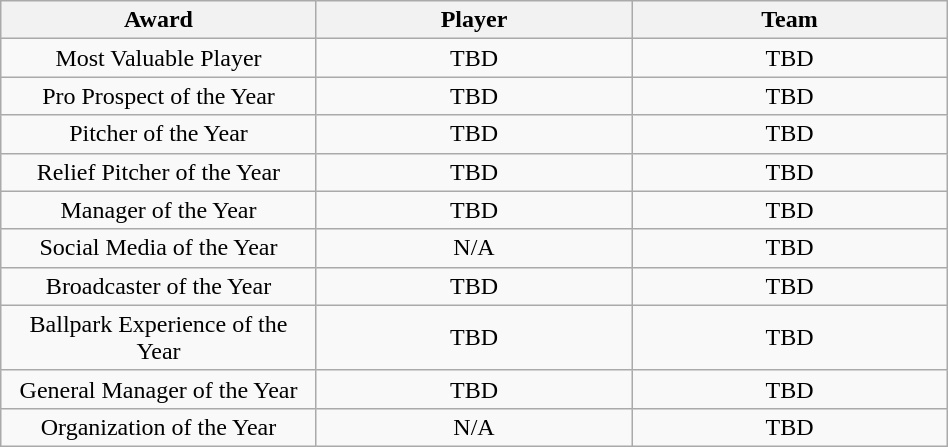<table class="wikitable"  style="width:50%; text-align:center;">
<tr>
<th style="width:25%;">Award</th>
<th style="width:25%;">Player</th>
<th style="width:25%;">Team</th>
</tr>
<tr>
<td>Most Valuable Player</td>
<td>TBD</td>
<td>TBD</td>
</tr>
<tr>
<td>Pro Prospect of the Year</td>
<td>TBD</td>
<td>TBD</td>
</tr>
<tr>
<td>Pitcher of the Year</td>
<td>TBD</td>
<td>TBD</td>
</tr>
<tr>
<td>Relief Pitcher of the Year</td>
<td>TBD</td>
<td>TBD</td>
</tr>
<tr>
<td>Manager of the Year</td>
<td>TBD</td>
<td>TBD</td>
</tr>
<tr>
<td>Social Media of the Year</td>
<td>N/A</td>
<td>TBD</td>
</tr>
<tr>
<td>Broadcaster of the Year</td>
<td>TBD</td>
<td>TBD</td>
</tr>
<tr>
<td>Ballpark Experience of the Year</td>
<td>TBD</td>
<td>TBD</td>
</tr>
<tr>
<td>General Manager of the Year</td>
<td>TBD</td>
<td>TBD</td>
</tr>
<tr>
<td>Organization of the Year</td>
<td>N/A</td>
<td>TBD</td>
</tr>
</table>
